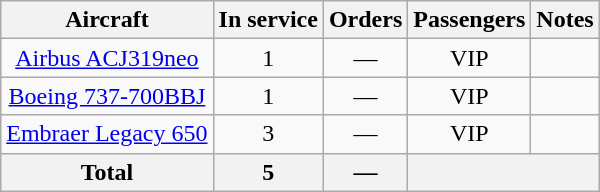<table class="wikitable" style="margin:1em auto; border-collapse:collapse; text-align:center">
<tr>
<th>Aircraft</th>
<th>In service</th>
<th>Orders</th>
<th>Passengers</th>
<th>Notes</th>
</tr>
<tr>
<td><a href='#'>Airbus ACJ319neo</a></td>
<td>1</td>
<td>—</td>
<td>VIP</td>
<td></td>
</tr>
<tr>
<td><a href='#'>Boeing 737-700BBJ</a></td>
<td>1</td>
<td>—</td>
<td>VIP</td>
<td></td>
</tr>
<tr>
<td><a href='#'>Embraer Legacy 650</a></td>
<td>3</td>
<td>—</td>
<td>VIP</td>
<td></td>
</tr>
<tr>
<th>Total</th>
<th>5</th>
<th>—</th>
<th colspan=2></th>
</tr>
</table>
